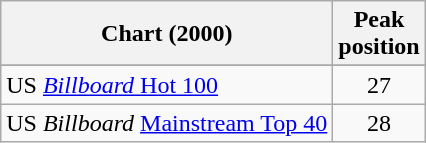<table class="wikitable sortable">
<tr>
<th>Chart (2000)</th>
<th>Peak<br>position</th>
</tr>
<tr>
</tr>
<tr>
<td>US <a href='#'><em>Billboard</em> Hot 100</a></td>
<td align="center">27</td>
</tr>
<tr>
<td>US <em>Billboard</em> <a href='#'>Mainstream Top 40</a></td>
<td align="center">28</td>
</tr>
</table>
